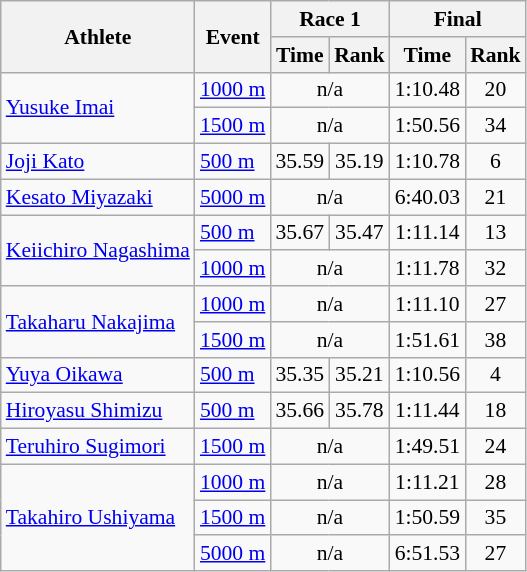<table class="wikitable" style="font-size:90%">
<tr>
<th rowspan="2">Athlete</th>
<th rowspan="2">Event</th>
<th colspan="2">Race 1</th>
<th colspan="2">Final</th>
</tr>
<tr>
<th>Time</th>
<th>Rank</th>
<th>Time</th>
<th>Rank</th>
</tr>
<tr>
<td rowspan=2><a href='#'>Yusuke Imai</a></td>
<td><a href='#'>1000 m</a></td>
<td colspan=2 align="center">n/a</td>
<td align="center">1:10.48</td>
<td align="center">20</td>
</tr>
<tr>
<td><a href='#'>1500 m</a></td>
<td colspan=2 align="center">n/a</td>
<td align="center">1:50.56</td>
<td align="center">34</td>
</tr>
<tr>
<td><a href='#'>Joji Kato</a></td>
<td><a href='#'>500 m</a></td>
<td align="center">35.59</td>
<td align="center">35.19</td>
<td align="center">1:10.78</td>
<td align="center">6</td>
</tr>
<tr>
<td><a href='#'>Kesato Miyazaki</a></td>
<td><a href='#'>5000 m</a></td>
<td colspan=2 align="center">n/a</td>
<td align="center">6:40.03</td>
<td align="center">21</td>
</tr>
<tr>
<td rowspan=2><a href='#'>Keiichiro Nagashima</a></td>
<td><a href='#'>500 m</a></td>
<td align="center">35.67</td>
<td align="center">35.47</td>
<td align="center">1:11.14</td>
<td align="center">13</td>
</tr>
<tr>
<td><a href='#'>1000 m</a></td>
<td colspan=2 align="center">n/a</td>
<td align="center">1:11.78</td>
<td align="center">32</td>
</tr>
<tr>
<td rowspan=2><a href='#'>Takaharu Nakajima</a></td>
<td><a href='#'>1000 m</a></td>
<td colspan=2 align="center">n/a</td>
<td align="center">1:11.10</td>
<td align="center">27</td>
</tr>
<tr>
<td><a href='#'>1500 m</a></td>
<td colspan=2 align="center">n/a</td>
<td align="center">1:51.61</td>
<td align="center">38</td>
</tr>
<tr>
<td><a href='#'>Yuya Oikawa</a></td>
<td><a href='#'>500 m</a></td>
<td align="center">35.35</td>
<td align="center">35.21</td>
<td align="center">1:10.56</td>
<td align="center">4</td>
</tr>
<tr>
<td><a href='#'>Hiroyasu Shimizu</a></td>
<td><a href='#'>500 m</a></td>
<td align="center">35.66</td>
<td align="center">35.78</td>
<td align="center">1:11.44</td>
<td align="center">18</td>
</tr>
<tr>
<td><a href='#'>Teruhiro Sugimori</a></td>
<td><a href='#'>1500 m</a></td>
<td colspan=2 align="center">n/a</td>
<td align="center">1:49.51</td>
<td align="center">24</td>
</tr>
<tr>
<td rowspan=3><a href='#'>Takahiro Ushiyama</a></td>
<td><a href='#'>1000 m</a></td>
<td colspan=2 align="center">n/a</td>
<td align="center">1:11.21</td>
<td align="center">28</td>
</tr>
<tr>
<td><a href='#'>1500 m</a></td>
<td colspan=2 align="center">n/a</td>
<td align="center">1:50.59</td>
<td align="center">35</td>
</tr>
<tr>
<td><a href='#'>5000 m</a></td>
<td colspan=2 align="center">n/a</td>
<td align="center">6:51.53</td>
<td align="center">27</td>
</tr>
</table>
